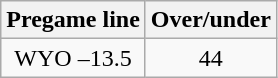<table class="wikitable">
<tr align="center">
<th style=>Pregame line</th>
<th style=>Over/under</th>
</tr>
<tr align="center">
<td>WYO –13.5</td>
<td>44</td>
</tr>
</table>
